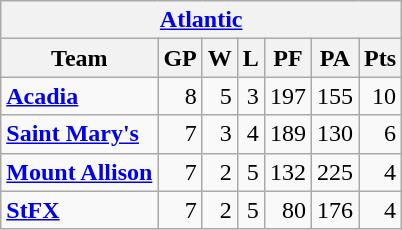<table class="wikitable" align="left">
<tr>
<th colspan="7"><a href='#'>Atlantic</a></th>
</tr>
<tr>
<th>Team</th>
<th>GP</th>
<th>W</th>
<th>L</th>
<th>PF</th>
<th>PA</th>
<th>Pts</th>
</tr>
<tr align="right">
<td align="left"><strong><a href='#'>Acadia</a></strong></td>
<td>8</td>
<td>5</td>
<td>3</td>
<td>197</td>
<td>155</td>
<td>10</td>
</tr>
<tr align="right">
<td align="left"><strong><a href='#'>Saint Mary's</a></strong></td>
<td>7</td>
<td>3</td>
<td>4</td>
<td>189</td>
<td>130</td>
<td>6</td>
</tr>
<tr align="right">
<td align="left"><strong><a href='#'>Mount Allison</a></strong></td>
<td>7</td>
<td>2</td>
<td>5</td>
<td>132</td>
<td>225</td>
<td>4</td>
</tr>
<tr align="right">
<td align="left"><strong><a href='#'>StFX</a></strong></td>
<td>7</td>
<td>2</td>
<td>5</td>
<td>80</td>
<td>176</td>
<td>4</td>
</tr>
</table>
